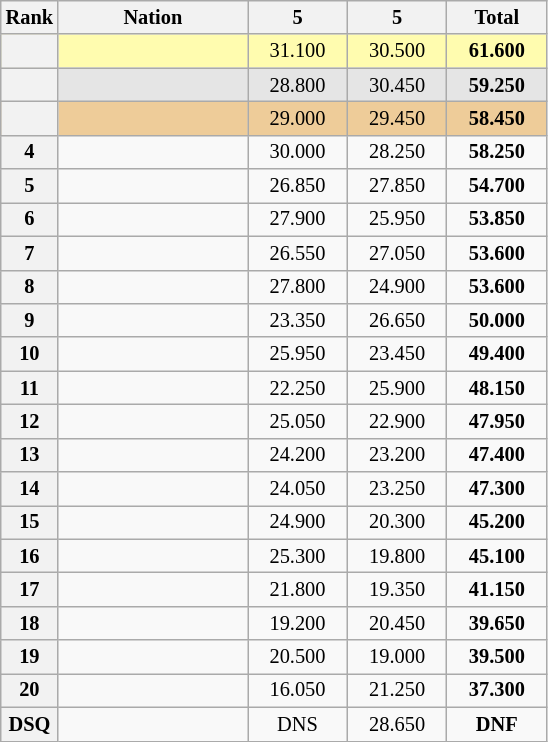<table class="wikitable sortable" style="text-align:center; font-size:85%">
<tr>
<th scope="col" style="width:20px;">Rank</th>
<th scope="col" style="width:120px;">Nation</th>
<th scope="col" style="width:60px;">5 </th>
<th scope="col" style="width:60px;">5 </th>
<th scope="col" style="width:60px;">Total</th>
</tr>
<tr bgcolor="fffcaf">
<th scope="row"></th>
<td align="left"></td>
<td>31.100</td>
<td>30.500</td>
<td><strong>61.600</strong></td>
</tr>
<tr bgcolor="e5e5e5">
<th scope="row"></th>
<td align="left"></td>
<td>28.800</td>
<td>30.450</td>
<td><strong>59.250</strong></td>
</tr>
<tr bgcolor="eecc99">
<th scope="row"></th>
<td align="left"></td>
<td>29.000</td>
<td>29.450</td>
<td><strong>58.450</strong></td>
</tr>
<tr>
<th scope="row">4</th>
<td align="left"></td>
<td>30.000</td>
<td>28.250</td>
<td><strong>58.250</strong></td>
</tr>
<tr>
<th scope="row">5</th>
<td align="left"></td>
<td>26.850</td>
<td>27.850</td>
<td><strong>54.700</strong></td>
</tr>
<tr>
<th scope="row">6</th>
<td align="left"></td>
<td>27.900</td>
<td>25.950</td>
<td><strong>53.850</strong></td>
</tr>
<tr>
<th scope="row">7</th>
<td align="left"></td>
<td>26.550</td>
<td>27.050</td>
<td><strong>53.600</strong></td>
</tr>
<tr>
<th scope="row">8</th>
<td align="left"></td>
<td>27.800</td>
<td>24.900</td>
<td><strong>53.600</strong></td>
</tr>
<tr>
<th scope="row">9</th>
<td align="left"></td>
<td>23.350</td>
<td>26.650</td>
<td><strong>50.000</strong></td>
</tr>
<tr>
<th scope="row">10</th>
<td align="left"></td>
<td>25.950</td>
<td>23.450</td>
<td><strong>49.400</strong></td>
</tr>
<tr>
<th scope="row">11</th>
<td align="left"></td>
<td>22.250</td>
<td>25.900</td>
<td><strong>48.150</strong></td>
</tr>
<tr>
<th scope="row">12</th>
<td align="left"></td>
<td>25.050</td>
<td>22.900</td>
<td><strong>47.950</strong></td>
</tr>
<tr>
<th scope="row">13</th>
<td align="left"></td>
<td>24.200</td>
<td>23.200</td>
<td><strong>47.400</strong></td>
</tr>
<tr>
<th scope="row">14</th>
<td align="left"></td>
<td>24.050</td>
<td>23.250</td>
<td><strong>47.300</strong></td>
</tr>
<tr>
<th scope="row">15</th>
<td align="left"></td>
<td>24.900</td>
<td>20.300</td>
<td><strong>45.200</strong></td>
</tr>
<tr>
<th scope="row">16</th>
<td align="left"></td>
<td>25.300</td>
<td>19.800</td>
<td><strong>45.100</strong></td>
</tr>
<tr>
<th scope="row">17</th>
<td align="left"></td>
<td>21.800</td>
<td>19.350</td>
<td><strong>41.150</strong></td>
</tr>
<tr>
<th scope="row">18</th>
<td align="left"></td>
<td>19.200</td>
<td>20.450</td>
<td><strong>39.650</strong></td>
</tr>
<tr>
<th scope="row">19</th>
<td align="left"></td>
<td>20.500</td>
<td>19.000</td>
<td><strong>39.500</strong></td>
</tr>
<tr>
<th scope="row">20</th>
<td align="left"></td>
<td>16.050</td>
<td>21.250</td>
<td><strong>37.300</strong></td>
</tr>
<tr>
<th scope="row">DSQ</th>
<td align="left"></td>
<td>DNS</td>
<td>28.650</td>
<td><strong>DNF</strong></td>
</tr>
</table>
